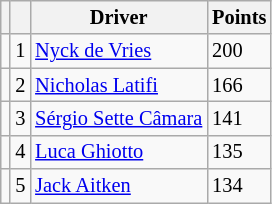<table class="wikitable" style="font-size: 85%;">
<tr>
<th></th>
<th></th>
<th>Driver</th>
<th>Points</th>
</tr>
<tr>
<td></td>
<td align="center">1</td>
<td> <a href='#'>Nyck de Vries</a></td>
<td>200</td>
</tr>
<tr>
<td></td>
<td align="center">2</td>
<td> <a href='#'>Nicholas Latifi</a></td>
<td>166</td>
</tr>
<tr>
<td></td>
<td align="center">3</td>
<td> <a href='#'>Sérgio Sette Câmara</a></td>
<td>141</td>
</tr>
<tr>
<td></td>
<td align="center">4</td>
<td> <a href='#'>Luca Ghiotto</a></td>
<td>135</td>
</tr>
<tr>
<td></td>
<td align="center">5</td>
<td> <a href='#'>Jack Aitken</a></td>
<td>134</td>
</tr>
</table>
